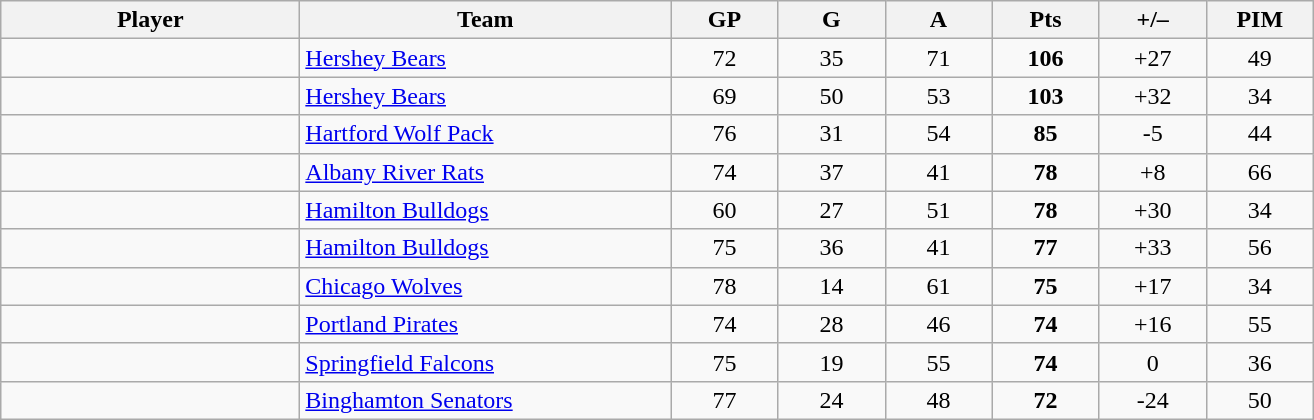<table class="wikitable sortable" style="text-align:center">
<tr>
<th style="width:12em">Player</th>
<th style="width:15em">Team</th>
<th style="width:4em">GP</th>
<th style="width:4em">G</th>
<th style="width:4em">A</th>
<th style="width:4em">Pts</th>
<th style="width:4em">+/–</th>
<th style="width:4em">PIM</th>
</tr>
<tr>
<td align=left></td>
<td align=left><a href='#'>Hershey Bears</a></td>
<td>72</td>
<td>35</td>
<td>71</td>
<td><strong>106</strong></td>
<td>+27</td>
<td>49</td>
</tr>
<tr>
<td align=left></td>
<td align=left><a href='#'>Hershey Bears</a></td>
<td>69</td>
<td>50</td>
<td>53</td>
<td><strong>103</strong></td>
<td>+32</td>
<td>34</td>
</tr>
<tr>
<td align=left></td>
<td align=left><a href='#'>Hartford Wolf Pack</a></td>
<td>76</td>
<td>31</td>
<td>54</td>
<td><strong>85</strong></td>
<td>-5</td>
<td>44</td>
</tr>
<tr>
<td align=left></td>
<td align=left><a href='#'>Albany River Rats</a></td>
<td>74</td>
<td>37</td>
<td>41</td>
<td><strong>78</strong></td>
<td>+8</td>
<td>66</td>
</tr>
<tr>
<td align=left></td>
<td align=left><a href='#'>Hamilton Bulldogs</a></td>
<td>60</td>
<td>27</td>
<td>51</td>
<td><strong>78</strong></td>
<td>+30</td>
<td>34</td>
</tr>
<tr>
<td align=left></td>
<td align=left><a href='#'>Hamilton Bulldogs</a></td>
<td>75</td>
<td>36</td>
<td>41</td>
<td><strong>77</strong></td>
<td>+33</td>
<td>56</td>
</tr>
<tr>
<td align=left></td>
<td align=left><a href='#'>Chicago Wolves</a></td>
<td>78</td>
<td>14</td>
<td>61</td>
<td><strong>75</strong></td>
<td>+17</td>
<td>34</td>
</tr>
<tr>
<td align=left></td>
<td align=left><a href='#'>Portland Pirates</a></td>
<td>74</td>
<td>28</td>
<td>46</td>
<td><strong>74</strong></td>
<td>+16</td>
<td>55</td>
</tr>
<tr>
<td align=left></td>
<td align=left><a href='#'>Springfield Falcons</a></td>
<td>75</td>
<td>19</td>
<td>55</td>
<td><strong>74</strong></td>
<td>0</td>
<td>36</td>
</tr>
<tr>
<td align=left></td>
<td align=left><a href='#'>Binghamton Senators</a></td>
<td>77</td>
<td>24</td>
<td>48</td>
<td><strong>72</strong></td>
<td>-24</td>
<td>50</td>
</tr>
</table>
